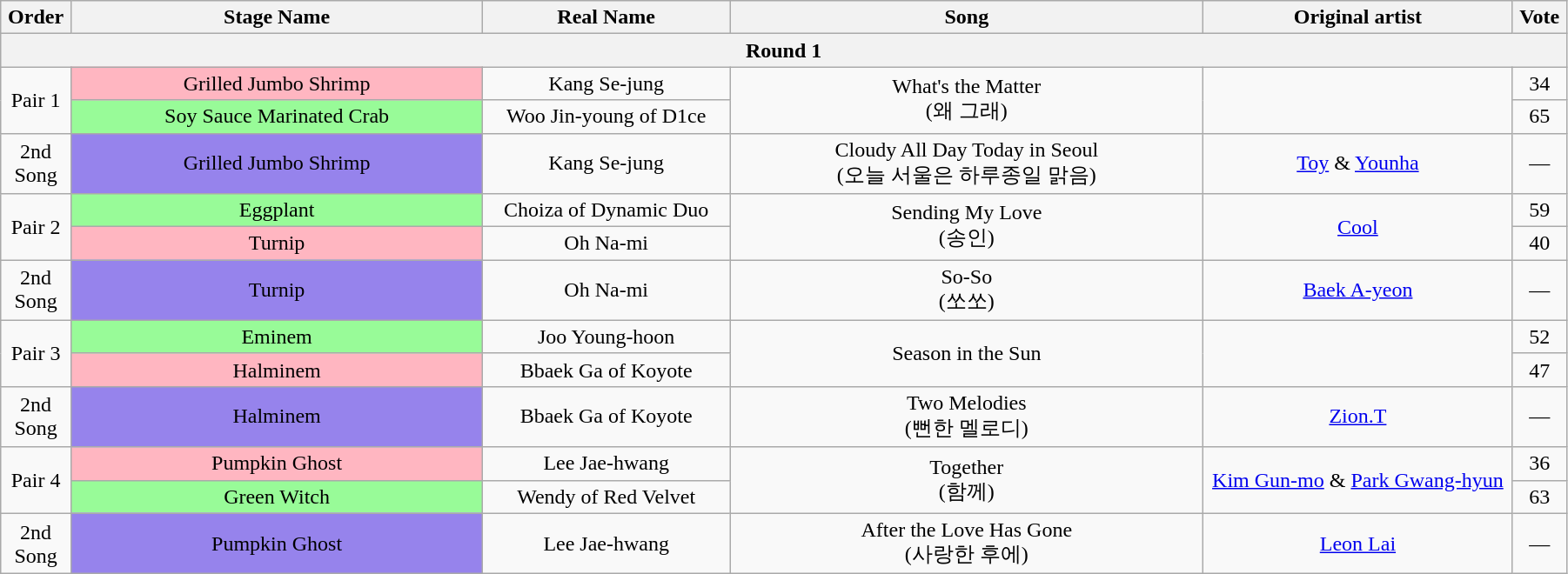<table class="wikitable" style="text-align:center; width:95%;">
<tr>
<th style="width:1%;">Order</th>
<th style="width:20%;">Stage Name</th>
<th style="width:12%;">Real Name</th>
<th style="width:23%;">Song</th>
<th style="width:15%;">Original artist</th>
<th style="width:1%;">Vote</th>
</tr>
<tr>
<th colspan=6>Round 1</th>
</tr>
<tr>
<td rowspan=2>Pair 1</td>
<td bgcolor="lightpink">Grilled Jumbo Shrimp</td>
<td>Kang Se-jung</td>
<td rowspan=2>What's the Matter<br>(왜 그래)</td>
<td rowspan=2></td>
<td>34</td>
</tr>
<tr>
<td bgcolor="palegreen">Soy Sauce Marinated Crab</td>
<td>Woo Jin-young of D1ce</td>
<td>65</td>
</tr>
<tr>
<td>2nd Song</td>
<td bgcolor="#9683EC">Grilled Jumbo Shrimp</td>
<td>Kang Se-jung</td>
<td>Cloudy All Day Today in Seoul<br>(오늘 서울은 하루종일 맑음)</td>
<td><a href='#'>Toy</a> & <a href='#'>Younha</a></td>
<td>—</td>
</tr>
<tr>
<td rowspan=2>Pair 2</td>
<td bgcolor="palegreen">Eggplant</td>
<td>Choiza of Dynamic Duo</td>
<td rowspan=2>Sending My Love<br>(송인)</td>
<td rowspan=2><a href='#'>Cool</a></td>
<td>59</td>
</tr>
<tr>
<td bgcolor="lightpink">Turnip</td>
<td>Oh Na-mi</td>
<td>40</td>
</tr>
<tr>
<td>2nd Song</td>
<td bgcolor="#9683EC">Turnip</td>
<td>Oh Na-mi</td>
<td>So-So<br>(쏘쏘)</td>
<td><a href='#'>Baek A-yeon</a></td>
<td>—</td>
</tr>
<tr>
<td rowspan=2>Pair 3</td>
<td bgcolor="palegreen">Eminem</td>
<td>Joo Young-hoon</td>
<td rowspan=2>Season in the Sun <br></td>
<td rowspan=2></td>
<td>52</td>
</tr>
<tr>
<td bgcolor="lightpink">Halminem</td>
<td>Bbaek Ga of Koyote</td>
<td>47</td>
</tr>
<tr>
<td>2nd Song</td>
<td bgcolor="#9683EC">Halminem</td>
<td>Bbaek Ga of Koyote</td>
<td>Two Melodies<br>(뻔한 멜로디)</td>
<td><a href='#'>Zion.T</a></td>
<td>—</td>
</tr>
<tr>
<td rowspan=2>Pair 4</td>
<td bgcolor="lightpink">Pumpkin Ghost</td>
<td>Lee Jae-hwang</td>
<td rowspan=2>Together<br>(함께)</td>
<td rowspan=2><a href='#'>Kim Gun-mo</a> & <a href='#'>Park Gwang-hyun</a></td>
<td>36</td>
</tr>
<tr>
<td bgcolor="palegreen">Green Witch</td>
<td>Wendy of Red Velvet</td>
<td>63</td>
</tr>
<tr>
<td>2nd Song</td>
<td bgcolor="#9683EC">Pumpkin Ghost</td>
<td>Lee Jae-hwang</td>
<td>After the Love Has Gone<br>(사랑한 후에)</td>
<td><a href='#'>Leon Lai</a></td>
<td>—</td>
</tr>
</table>
